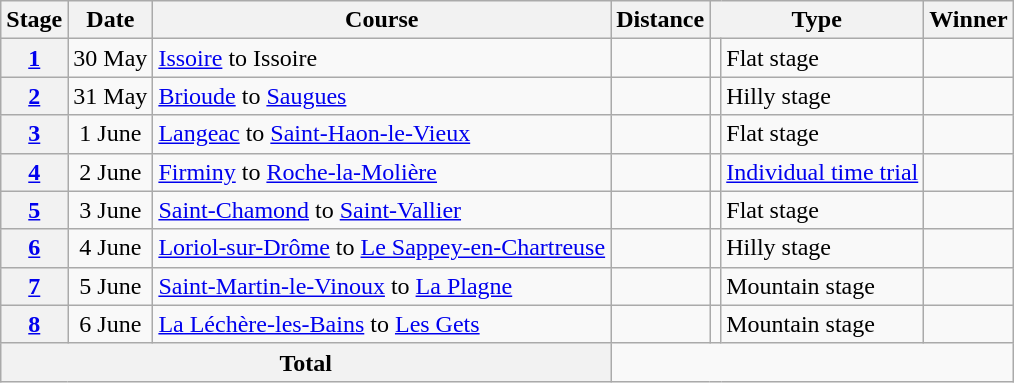<table class="wikitable">
<tr>
<th scope="col">Stage</th>
<th scope="col">Date</th>
<th scope="col">Course</th>
<th scope="col">Distance</th>
<th scope="col" colspan="2">Type</th>
<th scope="col">Winner</th>
</tr>
<tr>
<th scope="row" style="text-align:center;"><a href='#'>1</a></th>
<td style="text-align:center;">30 May</td>
<td><a href='#'>Issoire</a> to Issoire</td>
<td style="text-align:center;"></td>
<td></td>
<td>Flat stage</td>
<td></td>
</tr>
<tr>
<th scope="row" style="text-align:center;"><a href='#'>2</a></th>
<td style="text-align:center;">31 May</td>
<td><a href='#'>Brioude</a> to <a href='#'>Saugues</a></td>
<td style="text-align:center;"></td>
<td></td>
<td>Hilly stage</td>
<td></td>
</tr>
<tr>
<th scope="row" style="text-align:center;"><a href='#'>3</a></th>
<td style="text-align:center;">1 June</td>
<td><a href='#'>Langeac</a> to <a href='#'>Saint-Haon-le-Vieux</a></td>
<td style="text-align:center;"></td>
<td></td>
<td>Flat stage</td>
<td></td>
</tr>
<tr>
<th scope="row" style="text-align:center;"><a href='#'>4</a></th>
<td style="text-align:center;">2 June</td>
<td><a href='#'>Firminy</a> to <a href='#'>Roche-la-Molière</a></td>
<td style="text-align:center;"></td>
<td></td>
<td><a href='#'>Individual time trial</a></td>
<td></td>
</tr>
<tr>
<th scope="row" style="text-align:center;"><a href='#'>5</a></th>
<td style="text-align:center;">3 June</td>
<td><a href='#'>Saint-Chamond</a> to <a href='#'>Saint-Vallier</a></td>
<td style="text-align:center;"></td>
<td></td>
<td>Flat stage</td>
<td></td>
</tr>
<tr>
<th scope="row" style="text-align:center;"><a href='#'>6</a></th>
<td style="text-align:center;">4 June</td>
<td><a href='#'>Loriol-sur-Drôme</a> to <a href='#'>Le Sappey-en-Chartreuse</a></td>
<td style="text-align:center;"></td>
<td></td>
<td>Hilly stage</td>
<td></td>
</tr>
<tr>
<th scope="row" style="text-align:center;"><a href='#'>7</a></th>
<td style="text-align:center;">5 June</td>
<td><a href='#'>Saint-Martin-le-Vinoux</a> to <a href='#'>La Plagne</a></td>
<td style="text-align:center;"></td>
<td></td>
<td>Mountain stage</td>
<td></td>
</tr>
<tr>
<th scope="row" style="text-align:center;"><a href='#'>8</a></th>
<td style="text-align:center;">6 June</td>
<td><a href='#'>La Léchère-les-Bains</a> to <a href='#'>Les Gets</a></td>
<td style="text-align:center;"></td>
<td></td>
<td>Mountain stage</td>
<td></td>
</tr>
<tr>
<th colspan="3">Total</th>
<td colspan="4" style="text-align:center;"></td>
</tr>
</table>
